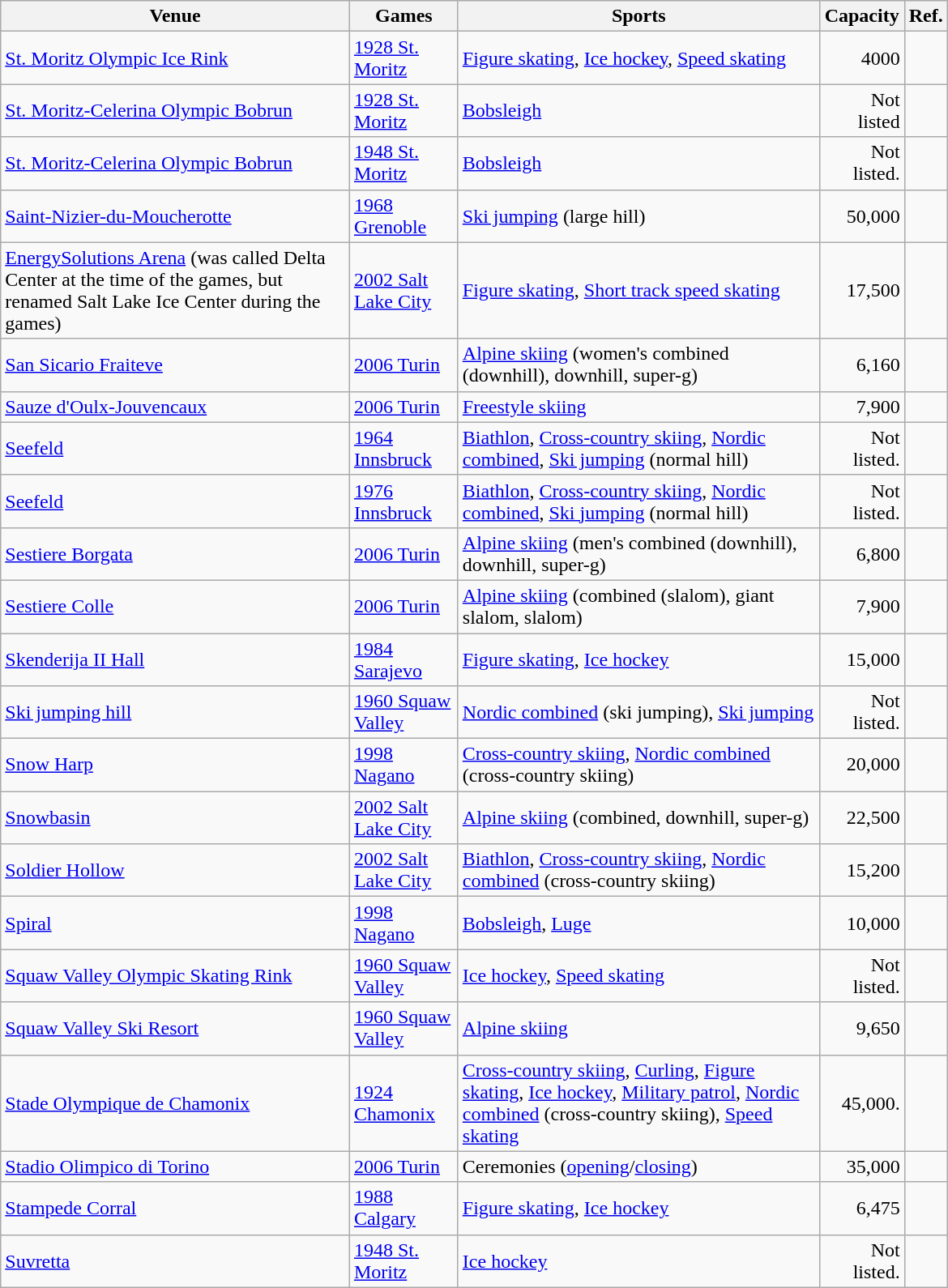<table class="wikitable sortable" width=780px>
<tr>
<th>Venue</th>
<th>Games</th>
<th>Sports</th>
<th>Capacity</th>
<th>Ref.</th>
</tr>
<tr>
<td><a href='#'>St. Moritz Olympic Ice Rink</a></td>
<td><a href='#'>1928 St. Moritz</a></td>
<td><a href='#'>Figure skating</a>, <a href='#'>Ice hockey</a>, <a href='#'>Speed skating</a></td>
<td align="right">4000</td>
<td align=center></td>
</tr>
<tr>
<td><a href='#'>St. Moritz-Celerina Olympic Bobrun</a></td>
<td><a href='#'>1928 St. Moritz</a></td>
<td><a href='#'>Bobsleigh</a></td>
<td align="right">Not listed</td>
<td align=center></td>
</tr>
<tr>
<td><a href='#'>St. Moritz-Celerina Olympic Bobrun</a></td>
<td><a href='#'>1948 St. Moritz</a></td>
<td><a href='#'>Bobsleigh</a></td>
<td align="right">Not listed.</td>
<td align=center></td>
</tr>
<tr>
<td><a href='#'>Saint-Nizier-du-Moucherotte</a></td>
<td><a href='#'>1968 Grenoble</a></td>
<td><a href='#'>Ski jumping</a> (large hill)</td>
<td align="right">50,000</td>
<td align=center></td>
</tr>
<tr>
<td><a href='#'>EnergySolutions Arena</a> (was called Delta Center at the time of the games, but renamed Salt Lake Ice Center during the games)</td>
<td><a href='#'>2002 Salt Lake City</a></td>
<td><a href='#'>Figure skating</a>, <a href='#'>Short track speed skating</a></td>
<td align="right">17,500</td>
<td align=center></td>
</tr>
<tr>
<td><a href='#'>San Sicario Fraiteve</a></td>
<td><a href='#'>2006 Turin</a></td>
<td><a href='#'>Alpine skiing</a> (women's combined (downhill), downhill, super-g)</td>
<td align="right">6,160</td>
<td align=center></td>
</tr>
<tr>
<td><a href='#'>Sauze d'Oulx-Jouvencaux</a></td>
<td><a href='#'>2006 Turin</a></td>
<td><a href='#'>Freestyle skiing</a></td>
<td align="right">7,900</td>
<td align=center></td>
</tr>
<tr>
<td><a href='#'>Seefeld</a></td>
<td><a href='#'>1964 Innsbruck</a></td>
<td><a href='#'>Biathlon</a>, <a href='#'>Cross-country skiing</a>, <a href='#'>Nordic combined</a>, <a href='#'>Ski jumping</a> (normal hill)</td>
<td align="right">Not listed.</td>
<td align=center></td>
</tr>
<tr>
<td><a href='#'>Seefeld</a></td>
<td><a href='#'>1976 Innsbruck</a></td>
<td><a href='#'>Biathlon</a>, <a href='#'>Cross-country skiing</a>, <a href='#'>Nordic combined</a>, <a href='#'>Ski jumping</a> (normal hill)</td>
<td align="right">Not listed.</td>
<td align=center></td>
</tr>
<tr>
<td><a href='#'>Sestiere Borgata</a></td>
<td><a href='#'>2006 Turin</a></td>
<td><a href='#'>Alpine skiing</a> (men's combined (downhill), downhill, super-g)</td>
<td align="right">6,800</td>
<td align=center></td>
</tr>
<tr>
<td><a href='#'>Sestiere Colle</a></td>
<td><a href='#'>2006 Turin</a></td>
<td><a href='#'>Alpine skiing</a> (combined (slalom), giant slalom, slalom)</td>
<td align="right">7,900</td>
<td align=center></td>
</tr>
<tr>
<td><a href='#'>Skenderija II Hall</a></td>
<td><a href='#'>1984 Sarajevo</a></td>
<td><a href='#'>Figure skating</a>, <a href='#'>Ice hockey</a></td>
<td align="right">15,000</td>
<td align=center></td>
</tr>
<tr>
<td><a href='#'>Ski jumping hill</a></td>
<td><a href='#'>1960 Squaw Valley</a></td>
<td><a href='#'>Nordic combined</a> (ski jumping), <a href='#'>Ski jumping</a></td>
<td align="right">Not listed.</td>
<td align=center></td>
</tr>
<tr>
<td><a href='#'>Snow Harp</a></td>
<td><a href='#'>1998 Nagano</a></td>
<td><a href='#'>Cross-country skiing</a>, <a href='#'>Nordic combined</a> (cross-country skiing)</td>
<td align="right">20,000</td>
<td align=center></td>
</tr>
<tr>
<td><a href='#'>Snowbasin</a></td>
<td><a href='#'>2002 Salt Lake City</a></td>
<td><a href='#'>Alpine skiing</a> (combined, downhill, super-g)</td>
<td align="right">22,500</td>
<td align=center></td>
</tr>
<tr>
<td><a href='#'>Soldier Hollow</a></td>
<td><a href='#'>2002 Salt Lake City</a></td>
<td><a href='#'>Biathlon</a>, <a href='#'>Cross-country skiing</a>, <a href='#'>Nordic combined</a> (cross-country skiing)</td>
<td align="right">15,200</td>
<td align=center></td>
</tr>
<tr>
<td><a href='#'>Spiral</a></td>
<td><a href='#'>1998 Nagano</a></td>
<td><a href='#'>Bobsleigh</a>, <a href='#'>Luge</a></td>
<td align="right">10,000</td>
<td align=center></td>
</tr>
<tr>
<td><a href='#'>Squaw Valley Olympic Skating Rink</a></td>
<td><a href='#'>1960 Squaw Valley</a></td>
<td><a href='#'>Ice hockey</a>, <a href='#'>Speed skating</a></td>
<td align="right">Not listed.</td>
<td align=center></td>
</tr>
<tr>
<td><a href='#'>Squaw Valley Ski Resort</a></td>
<td><a href='#'>1960 Squaw Valley</a></td>
<td><a href='#'>Alpine skiing</a></td>
<td align="right">9,650</td>
<td align=center></td>
</tr>
<tr>
<td><a href='#'>Stade Olympique de Chamonix</a></td>
<td><a href='#'>1924 Chamonix</a></td>
<td><a href='#'>Cross-country skiing</a>, <a href='#'>Curling</a>, <a href='#'>Figure skating</a>, <a href='#'>Ice hockey</a>, <a href='#'>Military patrol</a>, <a href='#'>Nordic combined</a> (cross-country skiing), <a href='#'>Speed skating</a></td>
<td align="right">45,000.</td>
<td align=center></td>
</tr>
<tr>
<td><a href='#'>Stadio Olimpico di Torino</a></td>
<td><a href='#'>2006 Turin</a></td>
<td>Ceremonies (<a href='#'>opening</a>/<a href='#'>closing</a>)</td>
<td align="right">35,000</td>
<td align=center></td>
</tr>
<tr>
<td><a href='#'>Stampede Corral</a></td>
<td><a href='#'>1988 Calgary</a></td>
<td><a href='#'>Figure skating</a>, <a href='#'>Ice hockey</a></td>
<td align="right">6,475</td>
<td align=center></td>
</tr>
<tr>
<td><a href='#'>Suvretta</a></td>
<td><a href='#'>1948 St. Moritz</a></td>
<td><a href='#'>Ice hockey</a></td>
<td align="right">Not listed.</td>
<td align=center></td>
</tr>
</table>
